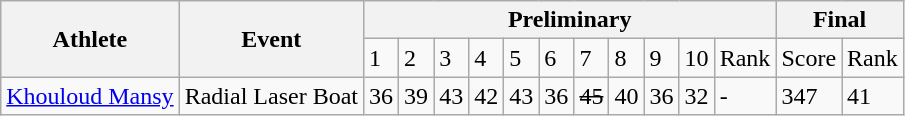<table class="wikitable">
<tr>
<th rowspan="2">Athlete</th>
<th rowspan="2">Event</th>
<th colspan="11">Preliminary</th>
<th colspan="2">Final</th>
</tr>
<tr>
<td>1</td>
<td>2</td>
<td>3</td>
<td>4</td>
<td>5</td>
<td>6</td>
<td>7</td>
<td>8</td>
<td>9</td>
<td>10</td>
<td>Rank</td>
<td>Score</td>
<td>Rank</td>
</tr>
<tr>
<td><a href='#'>Khouloud Mansy</a></td>
<td>Radial Laser Boat</td>
<td>36</td>
<td>39</td>
<td>43</td>
<td>42</td>
<td>43</td>
<td>36</td>
<td><s>45</s></td>
<td>40</td>
<td>36</td>
<td>32</td>
<td>-</td>
<td>347</td>
<td>41</td>
</tr>
</table>
